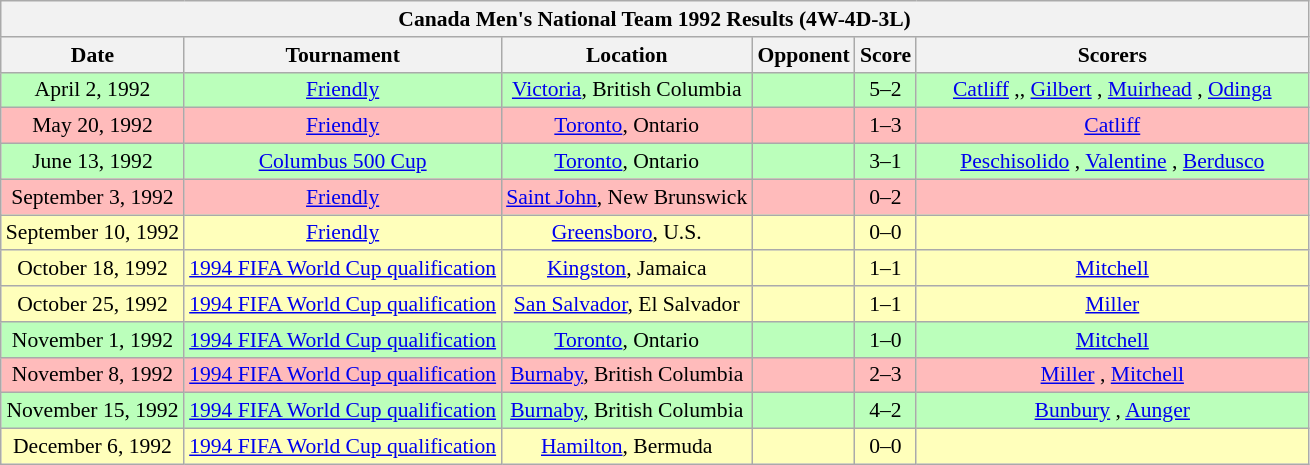<table class="wikitable collapsible collapsed" style="font-size:90%">
<tr>
<th colspan="6"><strong>Canada Men's National Team 1992 Results (4W-4D-3L)</strong></th>
</tr>
<tr>
<th>Date</th>
<th>Tournament</th>
<th>Location</th>
<th>Opponent</th>
<th>Score</th>
<th width=30%>Scorers</th>
</tr>
<tr style="background:#bfb;">
<td style="text-align: center;">April 2, 1992</td>
<td style="text-align: center;"><a href='#'>Friendly</a></td>
<td style="text-align: center;"><a href='#'>Victoria</a>, British Columbia</td>
<td></td>
<td style="text-align: center;">5–2</td>
<td style="text-align: center;"><a href='#'>Catliff</a> ,, <a href='#'>Gilbert</a> , <a href='#'>Muirhead</a> , <a href='#'>Odinga</a> </td>
</tr>
<tr style="background:#fbb;">
<td style="text-align: center;">May 20, 1992</td>
<td style="text-align: center;"><a href='#'>Friendly</a></td>
<td style="text-align: center;"><a href='#'>Toronto</a>, Ontario</td>
<td></td>
<td style="text-align: center;">1–3</td>
<td style="text-align: center;"><a href='#'>Catliff</a> </td>
</tr>
<tr style="background:#bfb;">
<td style="text-align: center;">June 13, 1992</td>
<td style="text-align: center;"><a href='#'>Columbus 500 Cup</a></td>
<td style="text-align: center;"><a href='#'>Toronto</a>, Ontario</td>
<td></td>
<td style="text-align: center;">3–1</td>
<td style="text-align: center;"><a href='#'>Peschisolido</a> , <a href='#'>Valentine</a> , <a href='#'>Berdusco</a> </td>
</tr>
<tr style="background:#fbb;">
<td style="text-align: center;">September 3, 1992</td>
<td style="text-align: center;"><a href='#'>Friendly</a></td>
<td style="text-align: center;"><a href='#'>Saint John</a>, New Brunswick</td>
<td></td>
<td style="text-align: center;">0–2</td>
<td style="text-align: center;"></td>
</tr>
<tr style="background:#ffb;">
<td style="text-align: center;">September 10, 1992</td>
<td style="text-align: center;"><a href='#'>Friendly</a></td>
<td style="text-align: center;"><a href='#'>Greensboro</a>, U.S.</td>
<td></td>
<td style="text-align: center;">0–0</td>
<td style="text-align: center;"></td>
</tr>
<tr style="background:#ffb;">
<td style="text-align: center;">October 18, 1992</td>
<td style="text-align: center;"><a href='#'>1994 FIFA World Cup qualification</a></td>
<td style="text-align: center;"><a href='#'>Kingston</a>, Jamaica</td>
<td></td>
<td style="text-align: center;">1–1</td>
<td style="text-align: center;"><a href='#'>Mitchell</a> </td>
</tr>
<tr style="background:#ffb;">
<td style="text-align: center;">October 25, 1992</td>
<td style="text-align: center;"><a href='#'>1994 FIFA World Cup qualification</a></td>
<td style="text-align: center;"><a href='#'>San Salvador</a>, El Salvador</td>
<td></td>
<td style="text-align: center;">1–1</td>
<td style="text-align: center;"><a href='#'>Miller</a> </td>
</tr>
<tr style="background:#bfb;">
<td style="text-align: center;">November 1, 1992</td>
<td style="text-align: center;"><a href='#'>1994 FIFA World Cup qualification</a></td>
<td style="text-align: center;"><a href='#'>Toronto</a>, Ontario</td>
<td></td>
<td style="text-align: center;">1–0</td>
<td style="text-align: center;"><a href='#'>Mitchell</a> </td>
</tr>
<tr style="background:#fbb;">
<td style="text-align: center;">November 8, 1992</td>
<td style="text-align: center;"><a href='#'>1994 FIFA World Cup qualification</a></td>
<td style="text-align: center;"><a href='#'>Burnaby</a>, British Columbia</td>
<td></td>
<td style="text-align: center;">2–3</td>
<td style="text-align: center;"><a href='#'>Miller</a> , <a href='#'>Mitchell</a> </td>
</tr>
<tr style="background:#bfb;">
<td style="text-align: center;">November 15, 1992</td>
<td style="text-align: center;"><a href='#'>1994 FIFA World Cup qualification</a></td>
<td style="text-align: center;"><a href='#'>Burnaby</a>, British Columbia</td>
<td></td>
<td style="text-align: center;">4–2</td>
<td style="text-align: center;"><a href='#'>Bunbury</a> , <a href='#'>Aunger</a> </td>
</tr>
<tr style="background:#ffb;">
<td style="text-align: center;">December 6, 1992</td>
<td style="text-align: center;"><a href='#'>1994 FIFA World Cup qualification</a></td>
<td style="text-align: center;"><a href='#'>Hamilton</a>, Bermuda</td>
<td></td>
<td style="text-align: center;">0–0</td>
<td style="text-align: center;"></td>
</tr>
</table>
